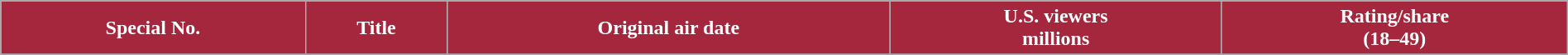<table class="wikitable plainrowheaders"  style="width:100%; margin-right:0;">
<tr>
<th style="background:#A4273E; color:#fff;">Special No.</th>
<th style="background:#A4273E; color:#fff;">Title</th>
<th style="background:#A4273E; color:#fff;">Original air date</th>
<th style="background:#A4273E; color:#fff;">U.S. viewers<br>millions</th>
<th style="background:#A4273E; color:#fff;">Rating/share<br>(18–49)</th>
</tr>
<tr>
</tr>
</table>
